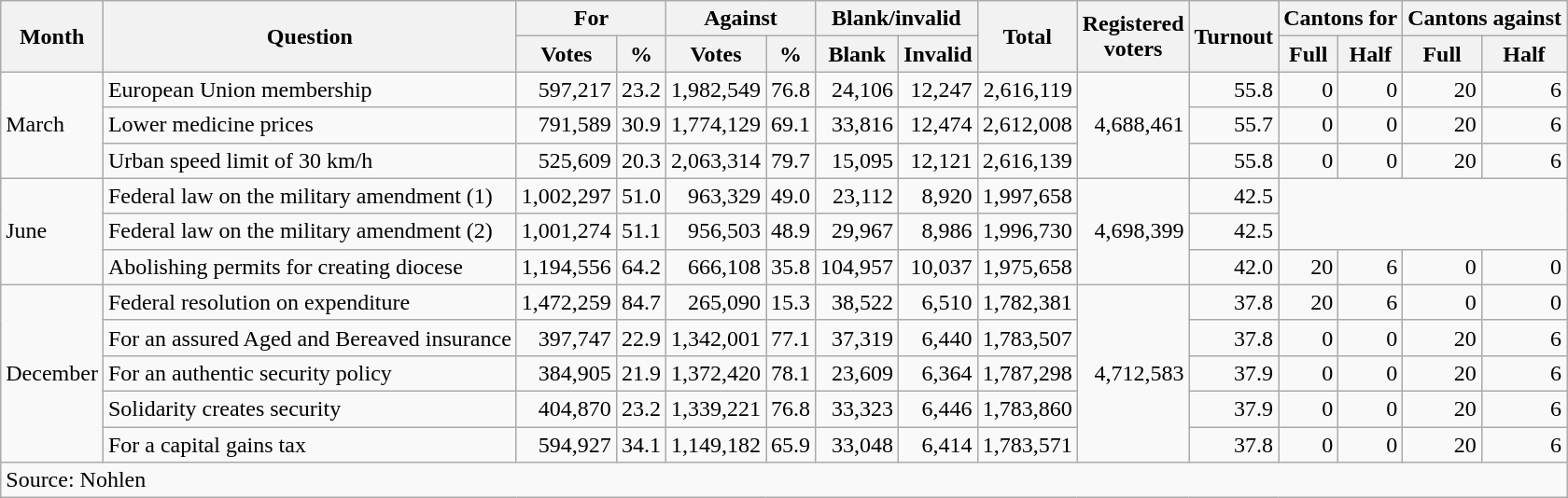<table class=wikitable style=text-align:right>
<tr>
<th rowspan=2>Month</th>
<th rowspan=2>Question</th>
<th colspan=2>For</th>
<th colspan=2>Against</th>
<th colspan=2>Blank/invalid</th>
<th rowspan=2>Total</th>
<th rowspan=2>Registered<br>voters</th>
<th rowspan=2>Turnout</th>
<th colspan=2>Cantons for</th>
<th colspan=2>Cantons against</th>
</tr>
<tr>
<th>Votes</th>
<th>%</th>
<th>Votes</th>
<th>%</th>
<th>Blank</th>
<th>Invalid</th>
<th>Full</th>
<th>Half</th>
<th>Full</th>
<th>Half</th>
</tr>
<tr>
<td align=left rowspan=3>March</td>
<td align=left>European Union membership</td>
<td>597,217</td>
<td>23.2</td>
<td>1,982,549</td>
<td>76.8</td>
<td>24,106</td>
<td>12,247</td>
<td>2,616,119</td>
<td rowspan=3>4,688,461</td>
<td>55.8</td>
<td>0</td>
<td>0</td>
<td>20</td>
<td>6</td>
</tr>
<tr>
<td align=left>Lower medicine prices</td>
<td>791,589</td>
<td>30.9</td>
<td>1,774,129</td>
<td>69.1</td>
<td>33,816</td>
<td>12,474</td>
<td>2,612,008</td>
<td>55.7</td>
<td>0</td>
<td>0</td>
<td>20</td>
<td>6</td>
</tr>
<tr>
<td align=left>Urban speed limit of 30 km/h</td>
<td>525,609</td>
<td>20.3</td>
<td>2,063,314</td>
<td>79.7</td>
<td>15,095</td>
<td>12,121</td>
<td>2,616,139</td>
<td>55.8</td>
<td>0</td>
<td>0</td>
<td>20</td>
<td>6</td>
</tr>
<tr>
<td align=left rowspan=3>June</td>
<td align=left>Federal law on the military amendment (1)</td>
<td>1,002,297</td>
<td>51.0</td>
<td>963,329</td>
<td>49.0</td>
<td>23,112</td>
<td>8,920</td>
<td>1,997,658</td>
<td rowspan=3>4,698,399</td>
<td>42.5</td>
<td rowspan=2 colspan=4></td>
</tr>
<tr>
<td align=left>Federal law on the military amendment (2)</td>
<td>1,001,274</td>
<td>51.1</td>
<td>956,503</td>
<td>48.9</td>
<td>29,967</td>
<td>8,986</td>
<td>1,996,730</td>
<td>42.5</td>
</tr>
<tr>
<td align=left>Abolishing permits for creating diocese</td>
<td>1,194,556</td>
<td>64.2</td>
<td>666,108</td>
<td>35.8</td>
<td>104,957</td>
<td>10,037</td>
<td>1,975,658</td>
<td>42.0</td>
<td>20</td>
<td>6</td>
<td>0</td>
<td>0</td>
</tr>
<tr>
<td align=left rowspan=5>December</td>
<td align=left>Federal resolution on expenditure</td>
<td>1,472,259</td>
<td>84.7</td>
<td>265,090</td>
<td>15.3</td>
<td>38,522</td>
<td>6,510</td>
<td>1,782,381</td>
<td rowspan=5>4,712,583</td>
<td>37.8</td>
<td>20</td>
<td>6</td>
<td>0</td>
<td>0</td>
</tr>
<tr>
<td align=left>For an assured Aged and Bereaved insurance</td>
<td>397,747</td>
<td>22.9</td>
<td>1,342,001</td>
<td>77.1</td>
<td>37,319</td>
<td>6,440</td>
<td>1,783,507</td>
<td>37.8</td>
<td>0</td>
<td>0</td>
<td>20</td>
<td>6</td>
</tr>
<tr>
<td align=left>For an authentic security policy</td>
<td>384,905</td>
<td>21.9</td>
<td>1,372,420</td>
<td>78.1</td>
<td>23,609</td>
<td>6,364</td>
<td>1,787,298</td>
<td>37.9</td>
<td>0</td>
<td>0</td>
<td>20</td>
<td>6</td>
</tr>
<tr>
<td align=left>Solidarity creates security</td>
<td>404,870</td>
<td>23.2</td>
<td>1,339,221</td>
<td>76.8</td>
<td>33,323</td>
<td>6,446</td>
<td>1,783,860</td>
<td>37.9</td>
<td>0</td>
<td>0</td>
<td>20</td>
<td>6</td>
</tr>
<tr>
<td align=left>For a capital gains tax</td>
<td>594,927</td>
<td>34.1</td>
<td>1,149,182</td>
<td>65.9</td>
<td>33,048</td>
<td>6,414</td>
<td>1,783,571</td>
<td>37.8</td>
<td>0</td>
<td>0</td>
<td>20</td>
<td>6</td>
</tr>
<tr>
<td align=left colspan=15>Source: Nohlen</td>
</tr>
</table>
